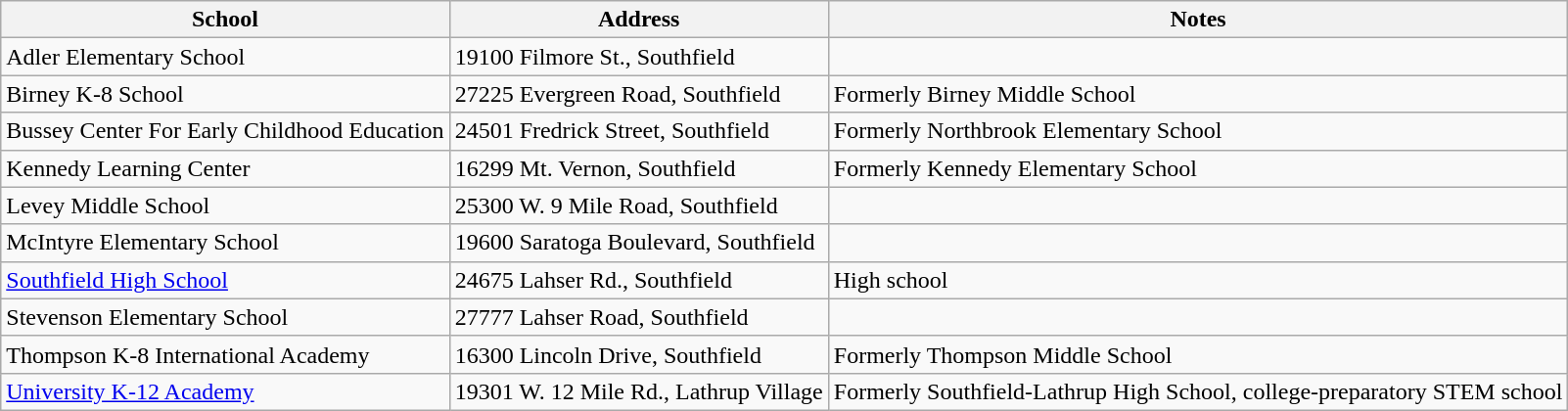<table class="wikitable sortable">
<tr>
<th>School</th>
<th>Address</th>
<th>Notes</th>
</tr>
<tr>
<td>Adler Elementary School</td>
<td>19100 Filmore St., Southfield</td>
<td></td>
</tr>
<tr>
<td>Birney K-8 School</td>
<td>27225 Evergreen Road, Southfield</td>
<td>Formerly Birney Middle School</td>
</tr>
<tr>
<td>Bussey Center For Early Childhood Education</td>
<td>24501 Fredrick Street, Southfield</td>
<td>Formerly Northbrook Elementary School</td>
</tr>
<tr>
<td>Kennedy Learning Center</td>
<td>16299 Mt. Vernon, Southfield</td>
<td>Formerly Kennedy Elementary School</td>
</tr>
<tr>
<td>Levey Middle School</td>
<td>25300 W. 9 Mile Road, Southfield</td>
<td></td>
</tr>
<tr>
<td>McIntyre Elementary School</td>
<td>19600 Saratoga Boulevard, Southfield</td>
<td></td>
</tr>
<tr>
<td><a href='#'>Southfield High School</a></td>
<td>24675 Lahser Rd., Southfield</td>
<td>High school</td>
</tr>
<tr>
<td>Stevenson Elementary School</td>
<td>27777 Lahser Road, Southfield</td>
<td></td>
</tr>
<tr>
<td>Thompson K-8 International Academy</td>
<td>16300 Lincoln Drive, Southfield</td>
<td>Formerly Thompson Middle School</td>
</tr>
<tr>
<td><a href='#'>University K-12 Academy</a></td>
<td>19301 W. 12 Mile Rd., Lathrup Village</td>
<td>Formerly Southfield-Lathrup High School, college-preparatory STEM school</td>
</tr>
</table>
